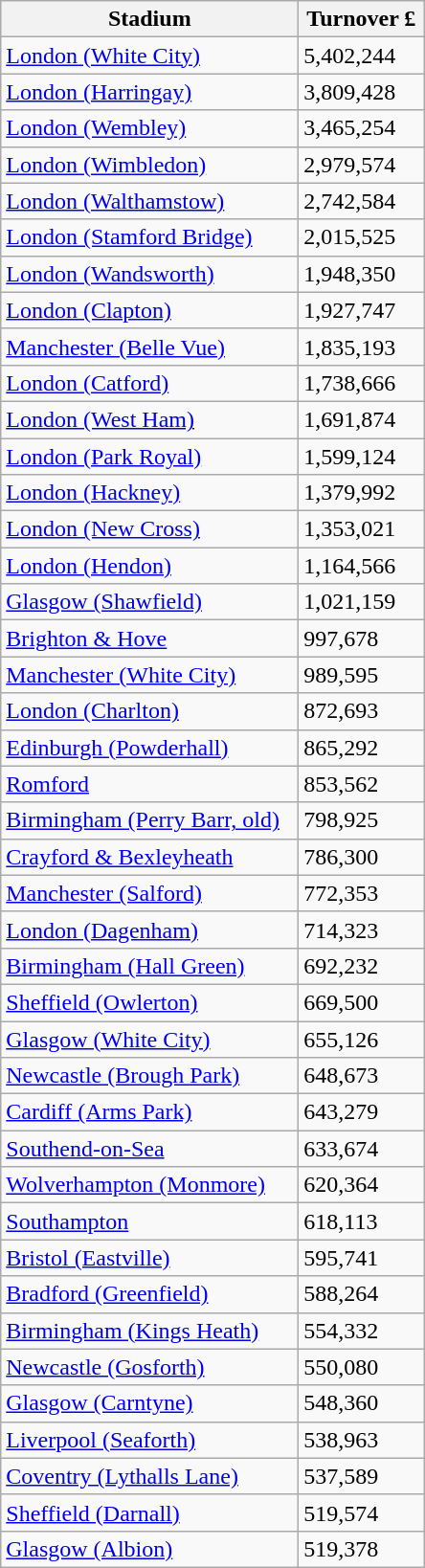<table class="wikitable">
<tr>
<th width=200>Stadium</th>
<th width=80>Turnover £</th>
</tr>
<tr>
<td><a href='#'>London (White City)</a></td>
<td>5,402,244</td>
</tr>
<tr>
<td><a href='#'>London (Harringay)</a></td>
<td>3,809,428</td>
</tr>
<tr>
<td><a href='#'>London (Wembley)</a></td>
<td>3,465,254</td>
</tr>
<tr>
<td><a href='#'>London (Wimbledon)</a></td>
<td>2,979,574</td>
</tr>
<tr>
<td><a href='#'>London (Walthamstow)</a></td>
<td>2,742,584</td>
</tr>
<tr>
<td><a href='#'>London (Stamford Bridge)</a></td>
<td>2,015,525</td>
</tr>
<tr>
<td><a href='#'>London (Wandsworth)</a></td>
<td>1,948,350</td>
</tr>
<tr>
<td><a href='#'>London (Clapton)</a></td>
<td>1,927,747</td>
</tr>
<tr>
<td><a href='#'>Manchester (Belle Vue)</a></td>
<td>1,835,193</td>
</tr>
<tr>
<td><a href='#'>London (Catford)</a></td>
<td>1,738,666</td>
</tr>
<tr>
<td><a href='#'>London (West Ham)</a></td>
<td>1,691,874</td>
</tr>
<tr>
<td><a href='#'>London (Park Royal)</a></td>
<td>1,599,124</td>
</tr>
<tr>
<td><a href='#'>London (Hackney)</a></td>
<td>1,379,992</td>
</tr>
<tr>
<td><a href='#'>London (New Cross)</a></td>
<td>1,353,021</td>
</tr>
<tr>
<td><a href='#'>London (Hendon)</a></td>
<td>1,164,566</td>
</tr>
<tr>
<td><a href='#'>Glasgow (Shawfield)</a></td>
<td>1,021,159</td>
</tr>
<tr>
<td><a href='#'>Brighton & Hove</a></td>
<td>997,678</td>
</tr>
<tr>
<td><a href='#'>Manchester (White City)</a></td>
<td>989,595</td>
</tr>
<tr>
<td><a href='#'>London (Charlton)</a></td>
<td>872,693</td>
</tr>
<tr>
<td><a href='#'>Edinburgh (Powderhall)</a></td>
<td>865,292</td>
</tr>
<tr>
<td><a href='#'>Romford</a></td>
<td>853,562</td>
</tr>
<tr>
<td><a href='#'>Birmingham (Perry Barr, old)</a></td>
<td>798,925</td>
</tr>
<tr>
<td><a href='#'>Crayford & Bexleyheath</a></td>
<td>786,300</td>
</tr>
<tr>
<td><a href='#'>Manchester (Salford)</a></td>
<td>772,353</td>
</tr>
<tr>
<td><a href='#'>London (Dagenham)</a></td>
<td>714,323</td>
</tr>
<tr>
<td><a href='#'>Birmingham (Hall Green)</a></td>
<td>692,232</td>
</tr>
<tr>
<td><a href='#'>Sheffield (Owlerton)</a></td>
<td>669,500</td>
</tr>
<tr>
<td><a href='#'>Glasgow (White City)</a></td>
<td>655,126</td>
</tr>
<tr>
<td><a href='#'>Newcastle (Brough Park)</a></td>
<td>648,673</td>
</tr>
<tr>
<td><a href='#'>Cardiff (Arms Park)</a></td>
<td>643,279</td>
</tr>
<tr>
<td><a href='#'>Southend-on-Sea</a></td>
<td>633,674</td>
</tr>
<tr>
<td><a href='#'>Wolverhampton (Monmore)</a></td>
<td>620,364</td>
</tr>
<tr>
<td><a href='#'>Southampton</a></td>
<td>618,113</td>
</tr>
<tr>
<td><a href='#'>Bristol (Eastville)</a></td>
<td>595,741</td>
</tr>
<tr>
<td><a href='#'>Bradford (Greenfield)</a></td>
<td>588,264</td>
</tr>
<tr>
<td><a href='#'>Birmingham (Kings Heath)</a></td>
<td>554,332</td>
</tr>
<tr>
<td><a href='#'>Newcastle (Gosforth)</a></td>
<td>550,080</td>
</tr>
<tr>
<td><a href='#'>Glasgow (Carntyne)</a></td>
<td>548,360</td>
</tr>
<tr>
<td><a href='#'>Liverpool (Seaforth)</a></td>
<td>538,963</td>
</tr>
<tr>
<td><a href='#'>Coventry (Lythalls Lane)</a></td>
<td>537,589</td>
</tr>
<tr>
<td><a href='#'>Sheffield (Darnall)</a></td>
<td>519,574</td>
</tr>
<tr>
<td><a href='#'>Glasgow (Albion)</a></td>
<td>519,378</td>
</tr>
</table>
